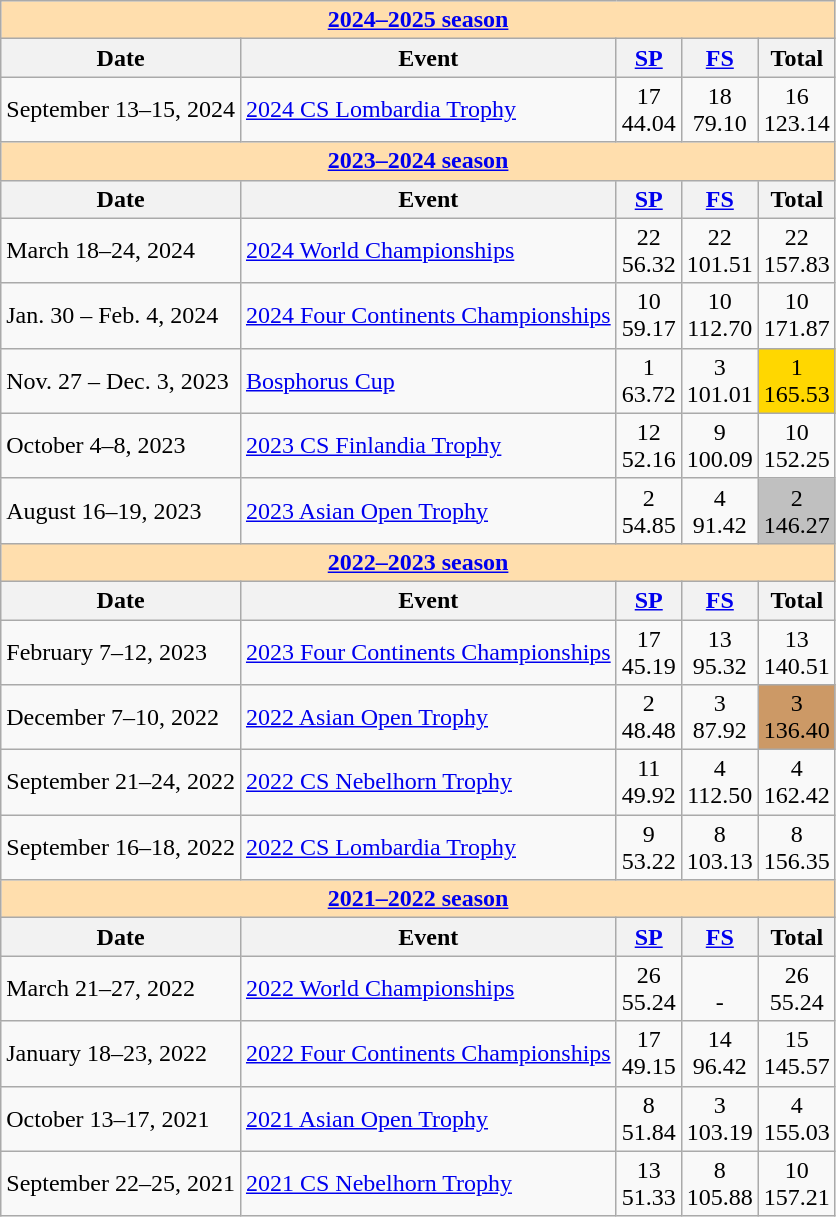<table class="wikitable">
<tr>
<td style="background-color: #ffdead; " colspan=5 align=center><a href='#'><strong>2024–2025 season</strong></a></td>
</tr>
<tr>
<th>Date</th>
<th>Event</th>
<th><a href='#'>SP</a></th>
<th><a href='#'>FS</a></th>
<th>Total</th>
</tr>
<tr>
<td>September 13–15, 2024</td>
<td><a href='#'>2024 CS Lombardia Trophy</a></td>
<td align=center>17 <br> 44.04</td>
<td align=center>18 <br> 79.10</td>
<td align=center>16 <br> 123.14</td>
</tr>
<tr>
<td style="background-color: #ffdead; " colspan=5 align=center><a href='#'><strong>2023–2024 season</strong></a></td>
</tr>
<tr>
<th>Date</th>
<th>Event</th>
<th><a href='#'>SP</a></th>
<th><a href='#'>FS</a></th>
<th>Total</th>
</tr>
<tr>
<td>March 18–24, 2024</td>
<td><a href='#'>2024 World Championships</a></td>
<td align=center>22 <br> 56.32</td>
<td align=center>22 <br>  101.51</td>
<td align=center>22 <br> 157.83</td>
</tr>
<tr>
<td>Jan. 30 – Feb. 4, 2024</td>
<td><a href='#'>2024 Four Continents Championships</a></td>
<td align=center>10 <br> 59.17</td>
<td align=center>10 <br> 112.70</td>
<td align=center>10 <br> 171.87</td>
</tr>
<tr>
<td>Nov. 27 – Dec. 3, 2023</td>
<td><a href='#'>Bosphorus Cup</a></td>
<td align=center>1 <br> 63.72</td>
<td align=center>3 <br> 101.01</td>
<td align=center bgcolor=gold>1 <br> 165.53</td>
</tr>
<tr>
<td>October 4–8, 2023</td>
<td><a href='#'>2023 CS Finlandia Trophy</a></td>
<td align=center>12 <br> 52.16</td>
<td align=center>9 <br> 100.09</td>
<td align=center>10 <br> 152.25</td>
</tr>
<tr>
<td>August 16–19, 2023</td>
<td><a href='#'>2023 Asian Open Trophy</a></td>
<td align=center>2 <br> 54.85</td>
<td align=center>4 <br> 91.42</td>
<td align=center bgcolor=silver>2 <br> 146.27</td>
</tr>
<tr>
<td style="background-color: #ffdead; " colspan=5 align=center><a href='#'><strong>2022–2023 season</strong></a></td>
</tr>
<tr>
<th>Date</th>
<th>Event</th>
<th><a href='#'>SP</a></th>
<th><a href='#'>FS</a></th>
<th>Total</th>
</tr>
<tr>
<td>February 7–12, 2023</td>
<td><a href='#'>2023 Four Continents Championships</a></td>
<td align=center>17 <br> 45.19</td>
<td align=center>13 <br> 95.32</td>
<td align=center>13 <br> 140.51</td>
</tr>
<tr>
<td>December 7–10, 2022</td>
<td><a href='#'>2022 Asian Open Trophy</a></td>
<td align=center>2 <br> 48.48</td>
<td align=center>3 <br> 87.92</td>
<td align=center bgcolor=cc9966>3 <br> 136.40</td>
</tr>
<tr>
<td>September 21–24, 2022</td>
<td><a href='#'>2022 CS Nebelhorn Trophy</a></td>
<td align=center>11 <br> 49.92</td>
<td align=center>4 <br> 112.50</td>
<td align=center>4 <br> 162.42</td>
</tr>
<tr>
<td>September 16–18, 2022</td>
<td><a href='#'>2022 CS Lombardia Trophy</a></td>
<td align=center>9 <br> 53.22</td>
<td align=center>8 <br> 103.13</td>
<td align=center>8 <br> 156.35</td>
</tr>
<tr>
<td style="background-color: #ffdead; " colspan=5 align=center><a href='#'><strong>2021–2022 season</strong></a></td>
</tr>
<tr>
<th>Date</th>
<th>Event</th>
<th><a href='#'>SP</a></th>
<th><a href='#'>FS</a></th>
<th>Total</th>
</tr>
<tr>
<td>March 21–27, 2022</td>
<td><a href='#'>2022 World Championships</a></td>
<td align=center>26 <br> 55.24</td>
<td align=center><br> -</td>
<td align=center>26 <br> 55.24</td>
</tr>
<tr>
<td>January 18–23, 2022</td>
<td><a href='#'>2022 Four Continents Championships</a></td>
<td align=center>17 <br> 49.15</td>
<td align=center>14 <br> 96.42</td>
<td align=center>15 <br> 145.57</td>
</tr>
<tr>
<td>October 13–17, 2021</td>
<td><a href='#'>2021 Asian Open Trophy</a></td>
<td align=center>8 <br> 51.84</td>
<td align=center>3 <br> 103.19</td>
<td align=center>4 <br> 155.03</td>
</tr>
<tr>
<td>September 22–25, 2021</td>
<td><a href='#'>2021 CS Nebelhorn Trophy</a></td>
<td align=center>13 <br> 51.33</td>
<td align=center>8 <br> 105.88</td>
<td align=center>10 <br> 157.21</td>
</tr>
</table>
